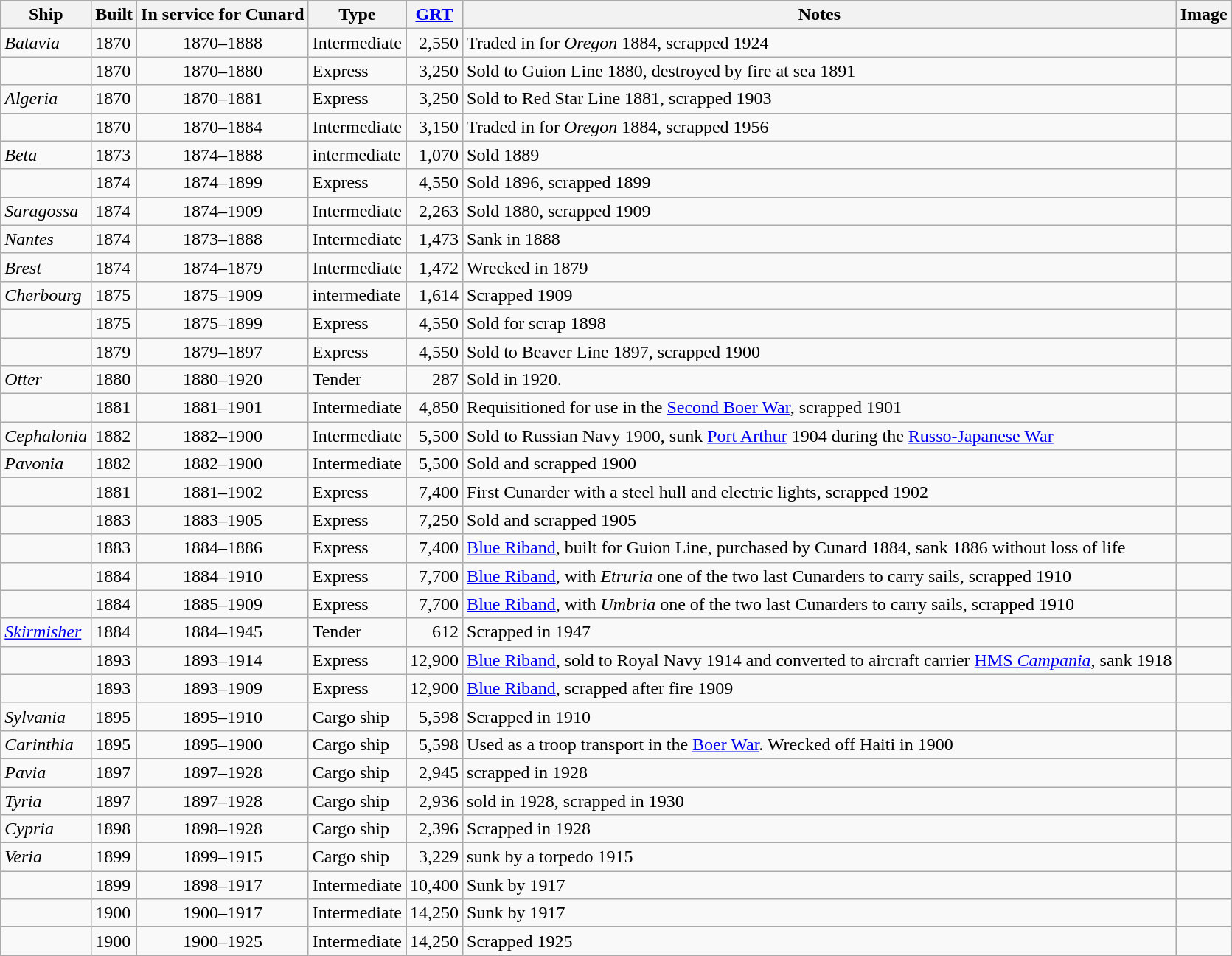<table class="wikitable sortable">
<tr>
<th width=70px>Ship</th>
<th>Built</th>
<th>In service for Cunard</th>
<th>Type</th>
<th><a href='#'>GRT</a></th>
<th class="unsortable">Notes</th>
<th>Image</th>
</tr>
<tr>
<td><em>Batavia</em></td>
<td>1870</td>
<td style="text-align:Center;">1870–1888</td>
<td>Intermediate</td>
<td style="text-align:Right;">2,550</td>
<td>Traded in for <em>Oregon</em> 1884, scrapped 1924</td>
<td></td>
</tr>
<tr>
<td></td>
<td>1870</td>
<td style="text-align:Center;">1870–1880</td>
<td>Express</td>
<td style="text-align:Right;">3,250</td>
<td>Sold to Guion Line 1880, destroyed by fire at sea 1891</td>
<td></td>
</tr>
<tr>
<td><em>Algeria</em></td>
<td>1870</td>
<td style="text-align:Center;">1870–1881</td>
<td>Express</td>
<td style="text-align:Right;">3,250</td>
<td>Sold to Red Star Line 1881, scrapped 1903</td>
<td></td>
</tr>
<tr>
<td></td>
<td>1870</td>
<td style="text-align:Center;">1870–1884</td>
<td>Intermediate</td>
<td style="text-align:Right;">3,150</td>
<td>Traded in for <em>Oregon</em> 1884, scrapped 1956</td>
<td></td>
</tr>
<tr>
<td><em>Beta</em></td>
<td>1873</td>
<td style="text-align:Center;">1874–1888</td>
<td>intermediate</td>
<td style="text-align:Right;">1,070</td>
<td>Sold 1889</td>
<td></td>
</tr>
<tr>
<td></td>
<td>1874</td>
<td style="text-align:Center;">1874–1899</td>
<td>Express</td>
<td style="text-align:Right;">4,550</td>
<td>Sold 1896, scrapped 1899</td>
<td></td>
</tr>
<tr>
<td><em>Saragossa</em></td>
<td>1874</td>
<td style="text-align:Center;">1874–1909</td>
<td>Intermediate</td>
<td style="text-align:Right;">2,263</td>
<td>Sold 1880, scrapped 1909</td>
<td></td>
</tr>
<tr>
<td><em>Nantes</em></td>
<td>1874</td>
<td style="text-align:Center;">1873–1888</td>
<td>Intermediate</td>
<td style="text-align:Right;">1,473</td>
<td>Sank in 1888</td>
<td></td>
</tr>
<tr>
<td><em>Brest</em></td>
<td>1874</td>
<td style="text-align:Center;">1874–1879</td>
<td>Intermediate</td>
<td style="text-align:Right;">1,472</td>
<td>Wrecked in 1879</td>
<td></td>
</tr>
<tr>
<td><em>Cherbourg</em></td>
<td>1875</td>
<td style="text-align:Center;">1875–1909</td>
<td>intermediate</td>
<td style="text-align:Right;">1,614</td>
<td>Scrapped 1909</td>
<td></td>
</tr>
<tr>
<td></td>
<td>1875</td>
<td style="text-align:Center;">1875–1899</td>
<td>Express</td>
<td style="text-align:Right;">4,550</td>
<td>Sold for scrap 1898</td>
<td></td>
</tr>
<tr>
<td></td>
<td>1879</td>
<td style="text-align:Center;">1879–1897</td>
<td>Express</td>
<td style="text-align:Right;">4,550</td>
<td>Sold to Beaver Line 1897, scrapped 1900</td>
<td></td>
</tr>
<tr>
<td><em>Otter</em></td>
<td>1880</td>
<td style="text-align:Center;">1880–1920</td>
<td>Tender</td>
<td style="text-align:Right;">287</td>
<td>Sold in 1920.</td>
<td></td>
</tr>
<tr>
<td></td>
<td>1881</td>
<td style="text-align:Center;">1881–1901</td>
<td>Intermediate</td>
<td style="text-align:Right;">4,850</td>
<td>Requisitioned for use in the <a href='#'>Second Boer War</a>, scrapped 1901</td>
<td></td>
</tr>
<tr>
<td><em>Cephalonia</em></td>
<td>1882</td>
<td style="text-align:Center;">1882–1900</td>
<td>Intermediate</td>
<td style="text-align:Right;">5,500</td>
<td>Sold to Russian Navy 1900, sunk <a href='#'>Port Arthur</a> 1904 during the <a href='#'>Russo-Japanese War</a></td>
<td></td>
</tr>
<tr>
<td><em>Pavonia</em></td>
<td>1882</td>
<td style="text-align:Center;">1882–1900</td>
<td>Intermediate</td>
<td style="text-align:Right;">5,500</td>
<td>Sold and scrapped 1900</td>
<td></td>
</tr>
<tr>
<td></td>
<td>1881</td>
<td style="text-align:Center;">1881–1902</td>
<td>Express</td>
<td style="text-align:Right;">7,400</td>
<td>First Cunarder with a steel hull and electric lights, scrapped 1902</td>
<td></td>
</tr>
<tr>
<td></td>
<td>1883</td>
<td style="text-align:Center;">1883–1905</td>
<td>Express</td>
<td style="text-align:Right;">7,250</td>
<td>Sold and scrapped 1905</td>
<td></td>
</tr>
<tr>
<td></td>
<td>1883</td>
<td style="text-align:Center;">1884–1886</td>
<td>Express</td>
<td style="text-align:Right;">7,400</td>
<td><a href='#'>Blue Riband</a>, built for Guion Line, purchased by Cunard 1884, sank 1886 without loss of life</td>
<td></td>
</tr>
<tr>
<td></td>
<td>1884</td>
<td style="text-align:Center;">1884–1910</td>
<td>Express</td>
<td style="text-align:Right;">7,700</td>
<td><a href='#'>Blue Riband</a>, with <em>Etruria</em> one of the two last Cunarders to carry sails, scrapped 1910</td>
<td></td>
</tr>
<tr>
<td></td>
<td>1884</td>
<td style="text-align:Center;">1885–1909</td>
<td>Express</td>
<td style="text-align:Right;">7,700</td>
<td><a href='#'>Blue Riband</a>, with <em>Umbria</em> one of the two last Cunarders to carry sails, scrapped 1910</td>
<td></td>
</tr>
<tr>
<td><a href='#'><em>Skirmisher</em></a></td>
<td>1884</td>
<td style="text-align:Center;">1884–1945</td>
<td>Tender</td>
<td style="text-align:Right;">612</td>
<td>Scrapped in 1947</td>
<td></td>
</tr>
<tr>
<td></td>
<td>1893</td>
<td style="text-align:Center;">1893–1914</td>
<td>Express</td>
<td style="text-align:Right;">12,900</td>
<td><a href='#'>Blue Riband</a>, sold to Royal Navy 1914 and converted to aircraft carrier <a href='#'>HMS <em>Campania</em></a>, sank 1918</td>
<td></td>
</tr>
<tr>
<td></td>
<td>1893</td>
<td style="text-align:Center;">1893–1909</td>
<td>Express</td>
<td style="text-align:Right;">12,900</td>
<td><a href='#'>Blue Riband</a>, scrapped after fire 1909</td>
<td></td>
</tr>
<tr>
<td><em> Sylvania </em></td>
<td>1895</td>
<td style="text-align:Center;">1895–1910</td>
<td>Cargo ship</td>
<td style="text-align:Right;">5,598</td>
<td>Scrapped in 1910</td>
<td></td>
</tr>
<tr>
<td><em> Carinthia </em></td>
<td>1895</td>
<td style="text-align:Center;">1895–1900</td>
<td>Cargo ship</td>
<td style="text-align:Right;">5,598</td>
<td>Used as a troop transport in the <a href='#'>Boer War</a>. Wrecked off Haiti in 1900</td>
<td></td>
</tr>
<tr>
<td><em> Pavia </em></td>
<td>1897</td>
<td style="text-align:Center;">1897–1928</td>
<td>Cargo ship</td>
<td style="text-align:Right;">2,945</td>
<td>scrapped in 1928</td>
<td></td>
</tr>
<tr>
<td><em> Tyria </em></td>
<td>1897</td>
<td style="text-align:Center;">1897–1928</td>
<td>Cargo ship</td>
<td style="text-align:Right;">2,936</td>
<td>sold in 1928, scrapped in 1930</td>
<td></td>
</tr>
<tr>
<td><em> Cypria </em></td>
<td>1898</td>
<td style="text-align:Center;">1898–1928</td>
<td>Cargo ship</td>
<td style="text-align:Right;">2,396</td>
<td>Scrapped in 1928</td>
<td></td>
</tr>
<tr>
<td><em> Veria </em></td>
<td>1899</td>
<td style="text-align:Center;">1899–1915</td>
<td>Cargo ship</td>
<td style="text-align:Right;">3,229</td>
<td>sunk by a torpedo 1915</td>
<td></td>
</tr>
<tr>
<td></td>
<td>1899</td>
<td style="text-align:Center;">1898–1917</td>
<td>Intermediate</td>
<td style="text-align:Right;">10,400</td>
<td>Sunk by  1917</td>
<td></td>
</tr>
<tr>
<td></td>
<td>1900</td>
<td style="text-align:Center;">1900–1917</td>
<td>Intermediate</td>
<td style="text-align:Right;">14,250</td>
<td>Sunk by  1917</td>
<td></td>
</tr>
<tr>
<td></td>
<td>1900</td>
<td style="text-align:Center;">1900–1925</td>
<td>Intermediate</td>
<td style="text-align:Right;">14,250</td>
<td>Scrapped 1925</td>
<td></td>
</tr>
</table>
